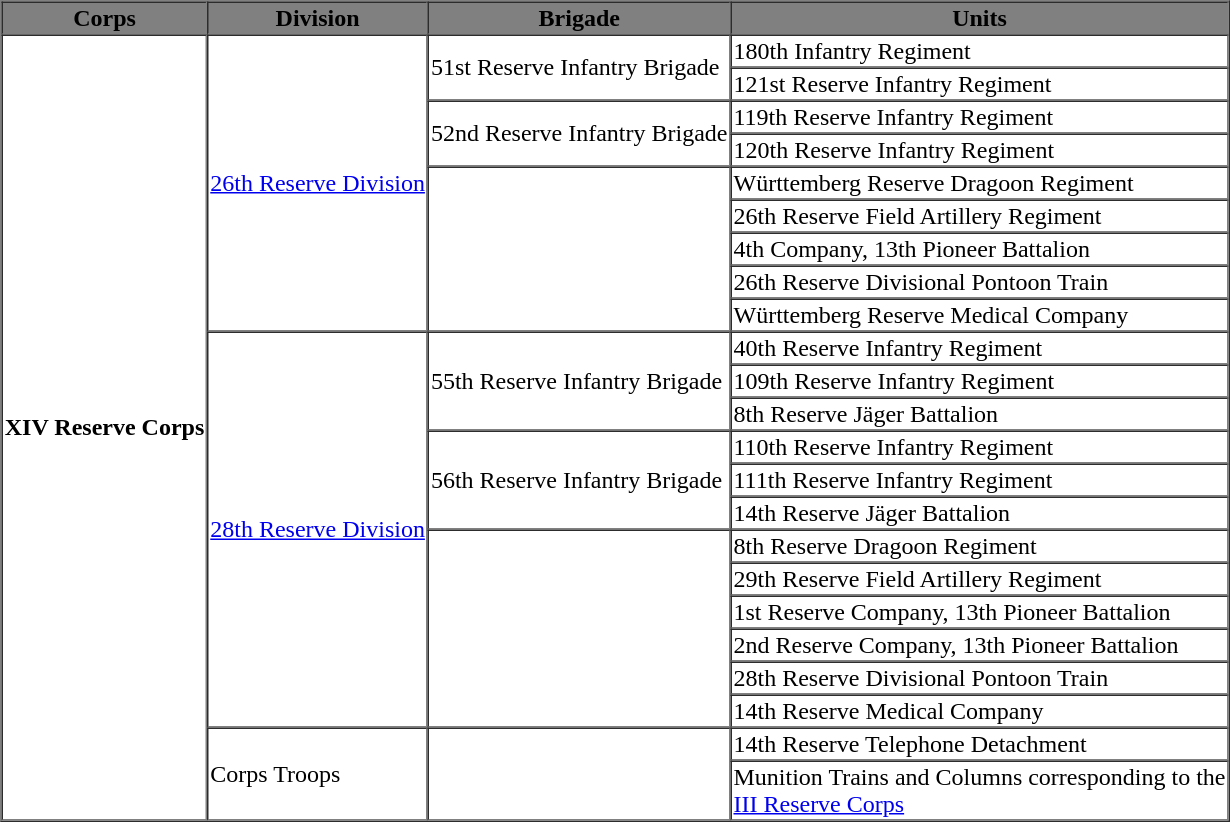<table style="float: right;" border="1" cellpadding="1" cellspacing="0" style="font-size: 100%; border: grey solid 1px; border-collapse: collapse; text-align: center;">
<tr style="background-color:grey; colour:black;">
<th>Corps</th>
<th>Division</th>
<th>Brigade</th>
<th>Units</th>
</tr>
<tr>
<td ROWSPAN=23><strong>XIV Reserve Corps</strong></td>
<td ROWSPAN=9><a href='#'>26th Reserve Division</a></td>
<td ROWSPAN=2>51st Reserve Infantry Brigade</td>
<td>180th Infantry Regiment</td>
</tr>
<tr>
<td>121st Reserve Infantry Regiment</td>
</tr>
<tr>
<td ROWSPAN=2>52nd Reserve Infantry Brigade</td>
<td>119th Reserve Infantry Regiment</td>
</tr>
<tr>
<td>120th Reserve Infantry Regiment</td>
</tr>
<tr>
<td ROWSPAN=5></td>
<td>Württemberg Reserve Dragoon Regiment</td>
</tr>
<tr>
<td>26th Reserve Field Artillery Regiment</td>
</tr>
<tr>
<td>4th Company, 13th Pioneer Battalion</td>
</tr>
<tr>
<td>26th Reserve Divisional Pontoon Train</td>
</tr>
<tr>
<td>Württemberg Reserve Medical Company</td>
</tr>
<tr>
<td ROWSPAN=12><a href='#'>28th Reserve Division</a></td>
<td ROWSPAN=3>55th Reserve Infantry Brigade</td>
<td>40th Reserve Infantry Regiment</td>
</tr>
<tr>
<td>109th Reserve Infantry Regiment</td>
</tr>
<tr>
<td>8th Reserve Jäger Battalion</td>
</tr>
<tr>
<td ROWSPAN=3>56th Reserve Infantry Brigade</td>
<td>110th Reserve Infantry Regiment</td>
</tr>
<tr>
<td>111th Reserve Infantry Regiment</td>
</tr>
<tr>
<td>14th Reserve Jäger Battalion</td>
</tr>
<tr>
<td ROWSPAN=6></td>
<td>8th Reserve Dragoon Regiment</td>
</tr>
<tr>
<td>29th Reserve Field Artillery Regiment</td>
</tr>
<tr>
<td>1st Reserve Company, 13th Pioneer Battalion</td>
</tr>
<tr>
<td>2nd Reserve Company, 13th Pioneer Battalion</td>
</tr>
<tr>
<td>28th Reserve Divisional Pontoon Train</td>
</tr>
<tr>
<td>14th Reserve Medical Company</td>
</tr>
<tr>
<td ROWSPAN=2>Corps Troops</td>
<td ROWSPAN=2></td>
<td>14th Reserve Telephone Detachment</td>
</tr>
<tr>
<td>Munition Trains and Columns corresponding to the<br><a href='#'>III Reserve Corps</a></td>
</tr>
</table>
